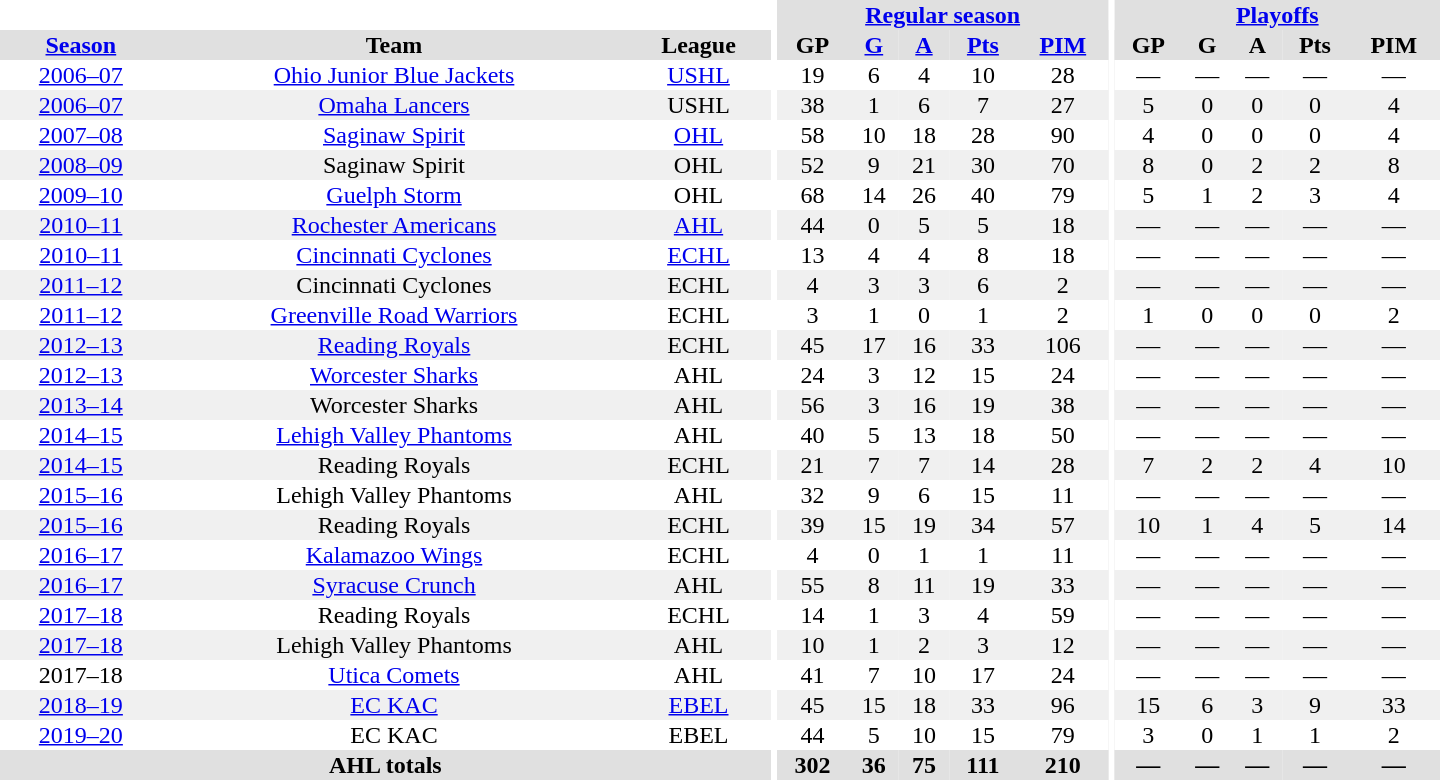<table border="0" cellpadding="1" cellspacing="0" style="text-align:center; width:60em;">
<tr bgcolor="#e0e0e0">
<th colspan="3" bgcolor="#ffffff"></th>
<th rowspan="99" bgcolor="#ffffff"></th>
<th colspan="5"><a href='#'>Regular season</a></th>
<th rowspan="99" bgcolor="#ffffff"></th>
<th colspan="5"><a href='#'>Playoffs</a></th>
</tr>
<tr bgcolor="#e0e0e0">
<th><a href='#'>Season</a></th>
<th>Team</th>
<th>League</th>
<th>GP</th>
<th><a href='#'>G</a></th>
<th><a href='#'>A</a></th>
<th><a href='#'>Pts</a></th>
<th><a href='#'>PIM</a></th>
<th>GP</th>
<th>G</th>
<th>A</th>
<th>Pts</th>
<th>PIM</th>
</tr>
<tr>
<td><a href='#'>2006–07</a></td>
<td><a href='#'>Ohio Junior Blue Jackets</a></td>
<td><a href='#'>USHL</a></td>
<td>19</td>
<td>6</td>
<td>4</td>
<td>10</td>
<td>28</td>
<td>—</td>
<td>—</td>
<td>—</td>
<td>—</td>
<td>—</td>
</tr>
<tr bgcolor="#f0f0f0">
<td><a href='#'>2006–07</a></td>
<td><a href='#'>Omaha Lancers</a></td>
<td>USHL</td>
<td>38</td>
<td>1</td>
<td>6</td>
<td>7</td>
<td>27</td>
<td>5</td>
<td>0</td>
<td>0</td>
<td>0</td>
<td>4</td>
</tr>
<tr>
<td><a href='#'>2007–08</a></td>
<td><a href='#'>Saginaw Spirit</a></td>
<td><a href='#'>OHL</a></td>
<td>58</td>
<td>10</td>
<td>18</td>
<td>28</td>
<td>90</td>
<td>4</td>
<td>0</td>
<td>0</td>
<td>0</td>
<td>4</td>
</tr>
<tr bgcolor="#f0f0f0">
<td><a href='#'>2008–09</a></td>
<td>Saginaw Spirit</td>
<td>OHL</td>
<td>52</td>
<td>9</td>
<td>21</td>
<td>30</td>
<td>70</td>
<td>8</td>
<td>0</td>
<td>2</td>
<td>2</td>
<td>8</td>
</tr>
<tr>
<td><a href='#'>2009–10</a></td>
<td><a href='#'>Guelph Storm</a></td>
<td>OHL</td>
<td>68</td>
<td>14</td>
<td>26</td>
<td>40</td>
<td>79</td>
<td>5</td>
<td>1</td>
<td>2</td>
<td>3</td>
<td>4</td>
</tr>
<tr bgcolor="#f0f0f0">
<td><a href='#'>2010–11</a></td>
<td><a href='#'>Rochester Americans</a></td>
<td><a href='#'>AHL</a></td>
<td>44</td>
<td>0</td>
<td>5</td>
<td>5</td>
<td>18</td>
<td>—</td>
<td>—</td>
<td>—</td>
<td>—</td>
<td>—</td>
</tr>
<tr>
<td><a href='#'>2010–11</a></td>
<td><a href='#'>Cincinnati Cyclones</a></td>
<td><a href='#'>ECHL</a></td>
<td>13</td>
<td>4</td>
<td>4</td>
<td>8</td>
<td>18</td>
<td>—</td>
<td>—</td>
<td>—</td>
<td>—</td>
<td>—</td>
</tr>
<tr bgcolor="#f0f0f0">
<td><a href='#'>2011–12</a></td>
<td>Cincinnati Cyclones</td>
<td>ECHL</td>
<td>4</td>
<td>3</td>
<td>3</td>
<td>6</td>
<td>2</td>
<td>—</td>
<td>—</td>
<td>—</td>
<td>—</td>
<td>—</td>
</tr>
<tr>
<td><a href='#'>2011–12</a></td>
<td><a href='#'>Greenville Road Warriors</a></td>
<td>ECHL</td>
<td>3</td>
<td>1</td>
<td>0</td>
<td>1</td>
<td>2</td>
<td>1</td>
<td>0</td>
<td>0</td>
<td>0</td>
<td>2</td>
</tr>
<tr bgcolor="#f0f0f0">
<td><a href='#'>2012–13</a></td>
<td><a href='#'>Reading Royals</a></td>
<td>ECHL</td>
<td>45</td>
<td>17</td>
<td>16</td>
<td>33</td>
<td>106</td>
<td>—</td>
<td>—</td>
<td>—</td>
<td>—</td>
<td>—</td>
</tr>
<tr>
<td><a href='#'>2012–13</a></td>
<td><a href='#'>Worcester Sharks</a></td>
<td>AHL</td>
<td>24</td>
<td>3</td>
<td>12</td>
<td>15</td>
<td>24</td>
<td>—</td>
<td>—</td>
<td>—</td>
<td>—</td>
<td>—</td>
</tr>
<tr bgcolor="#f0f0f0">
<td><a href='#'>2013–14</a></td>
<td>Worcester Sharks</td>
<td>AHL</td>
<td>56</td>
<td>3</td>
<td>16</td>
<td>19</td>
<td>38</td>
<td>—</td>
<td>—</td>
<td>—</td>
<td>—</td>
<td>—</td>
</tr>
<tr>
<td><a href='#'>2014–15</a></td>
<td><a href='#'>Lehigh Valley Phantoms</a></td>
<td>AHL</td>
<td>40</td>
<td>5</td>
<td>13</td>
<td>18</td>
<td>50</td>
<td>—</td>
<td>—</td>
<td>—</td>
<td>—</td>
<td>—</td>
</tr>
<tr bgcolor="#f0f0f0">
<td><a href='#'>2014–15</a></td>
<td>Reading Royals</td>
<td>ECHL</td>
<td>21</td>
<td>7</td>
<td>7</td>
<td>14</td>
<td>28</td>
<td>7</td>
<td>2</td>
<td>2</td>
<td>4</td>
<td>10</td>
</tr>
<tr>
<td><a href='#'>2015–16</a></td>
<td>Lehigh Valley Phantoms</td>
<td>AHL</td>
<td>32</td>
<td>9</td>
<td>6</td>
<td>15</td>
<td>11</td>
<td>—</td>
<td>—</td>
<td>—</td>
<td>—</td>
<td>—</td>
</tr>
<tr bgcolor="#f0f0f0">
<td><a href='#'>2015–16</a></td>
<td>Reading Royals</td>
<td>ECHL</td>
<td>39</td>
<td>15</td>
<td>19</td>
<td>34</td>
<td>57</td>
<td>10</td>
<td>1</td>
<td>4</td>
<td>5</td>
<td>14</td>
</tr>
<tr>
<td><a href='#'>2016–17</a></td>
<td><a href='#'>Kalamazoo Wings</a></td>
<td>ECHL</td>
<td>4</td>
<td>0</td>
<td>1</td>
<td>1</td>
<td>11</td>
<td>—</td>
<td>—</td>
<td>—</td>
<td>—</td>
<td>—</td>
</tr>
<tr bgcolor="#f0f0f0">
<td><a href='#'>2016–17</a></td>
<td><a href='#'>Syracuse Crunch</a></td>
<td>AHL</td>
<td>55</td>
<td>8</td>
<td>11</td>
<td>19</td>
<td>33</td>
<td>—</td>
<td>—</td>
<td>—</td>
<td>—</td>
<td>—</td>
</tr>
<tr>
<td><a href='#'>2017–18</a></td>
<td>Reading Royals</td>
<td>ECHL</td>
<td>14</td>
<td>1</td>
<td>3</td>
<td>4</td>
<td>59</td>
<td>—</td>
<td>—</td>
<td>—</td>
<td>—</td>
<td>—</td>
</tr>
<tr bgcolor="#f0f0f0">
<td><a href='#'>2017–18</a></td>
<td>Lehigh Valley Phantoms</td>
<td>AHL</td>
<td>10</td>
<td>1</td>
<td>2</td>
<td>3</td>
<td>12</td>
<td>—</td>
<td>—</td>
<td>—</td>
<td>—</td>
<td>—</td>
</tr>
<tr>
<td>2017–18</td>
<td><a href='#'>Utica Comets</a></td>
<td>AHL</td>
<td>41</td>
<td>7</td>
<td>10</td>
<td>17</td>
<td>24</td>
<td>—</td>
<td>—</td>
<td>—</td>
<td>—</td>
<td>—</td>
</tr>
<tr bgcolor="#f0f0f0">
<td><a href='#'>2018–19</a></td>
<td><a href='#'>EC KAC</a></td>
<td><a href='#'>EBEL</a></td>
<td>45</td>
<td>15</td>
<td>18</td>
<td>33</td>
<td>96</td>
<td>15</td>
<td>6</td>
<td>3</td>
<td>9</td>
<td>33</td>
</tr>
<tr>
<td><a href='#'>2019–20</a></td>
<td>EC KAC</td>
<td>EBEL</td>
<td>44</td>
<td>5</td>
<td>10</td>
<td>15</td>
<td>79</td>
<td>3</td>
<td>0</td>
<td>1</td>
<td>1</td>
<td>2</td>
</tr>
<tr ALIGN="center" bgcolor="#e0e0e0">
<th colspan="3">AHL totals</th>
<th ALIGN="center">302</th>
<th ALIGN="center">36</th>
<th ALIGN="center">75</th>
<th ALIGN="center">111</th>
<th ALIGN="center">210</th>
<th ALIGN="center">—</th>
<th ALIGN="center">—</th>
<th ALIGN="center">—</th>
<th ALIGN="center">—</th>
<th ALIGN="center">—</th>
</tr>
</table>
